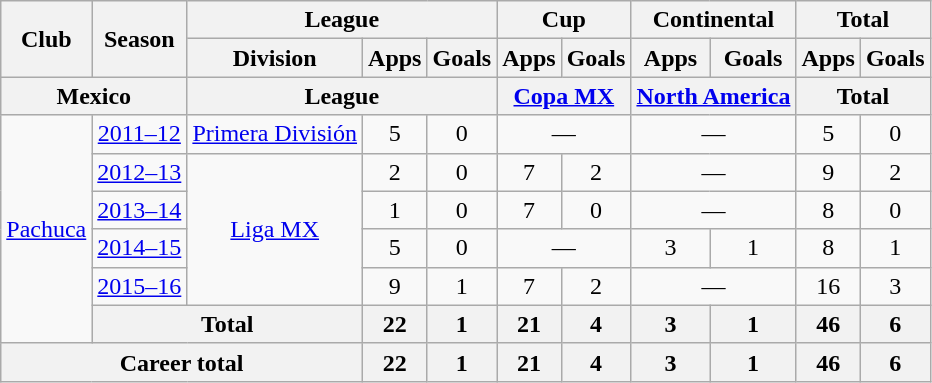<table class="wikitable" style="text-align:center">
<tr>
<th rowspan="2">Club</th>
<th rowspan="2">Season</th>
<th colspan="3">League</th>
<th colspan="2">Cup</th>
<th colspan="2">Continental</th>
<th colspan="2">Total</th>
</tr>
<tr>
<th>Division</th>
<th>Apps</th>
<th>Goals</th>
<th>Apps</th>
<th>Goals</th>
<th>Apps</th>
<th>Goals</th>
<th>Apps</th>
<th>Goals</th>
</tr>
<tr>
<th colspan="2">Mexico</th>
<th colspan="3">League</th>
<th colspan="2"><a href='#'>Copa MX</a></th>
<th colspan="2"><a href='#'>North America</a></th>
<th colspan="2">Total</th>
</tr>
<tr>
<td rowspan="6"><a href='#'>Pachuca</a></td>
<td><a href='#'>2011–12</a></td>
<td rowspan="1"><a href='#'>Primera División</a></td>
<td>5</td>
<td>0</td>
<td colspan="2">—</td>
<td colspan="2">—</td>
<td>5</td>
<td>0</td>
</tr>
<tr>
<td><a href='#'>2012–13</a></td>
<td rowspan="4"><a href='#'>Liga MX</a></td>
<td>2</td>
<td>0</td>
<td>7</td>
<td>2</td>
<td colspan="2">—</td>
<td>9</td>
<td>2</td>
</tr>
<tr>
<td><a href='#'>2013–14</a></td>
<td>1</td>
<td>0</td>
<td>7</td>
<td>0</td>
<td colspan="2">—</td>
<td>8</td>
<td>0</td>
</tr>
<tr>
<td><a href='#'>2014–15</a></td>
<td>5</td>
<td>0</td>
<td colspan="2">—</td>
<td>3</td>
<td>1</td>
<td>8</td>
<td>1</td>
</tr>
<tr>
<td><a href='#'>2015–16</a></td>
<td>9</td>
<td>1</td>
<td>7</td>
<td>2</td>
<td colspan="2">—</td>
<td>16</td>
<td>3</td>
</tr>
<tr>
<th colspan="2">Total</th>
<th>22</th>
<th>1</th>
<th>21</th>
<th>4</th>
<th>3</th>
<th>1</th>
<th>46</th>
<th>6</th>
</tr>
<tr>
<th colspan="3">Career total</th>
<th>22</th>
<th>1</th>
<th>21</th>
<th>4</th>
<th>3</th>
<th>1</th>
<th>46</th>
<th>6</th>
</tr>
</table>
